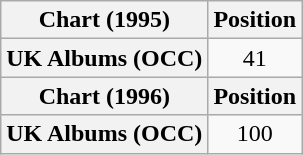<table class="wikitable plainrowheaders" style="text-align:center">
<tr>
<th scope="col">Chart (1995)</th>
<th scope="col">Position</th>
</tr>
<tr>
<th scope="row">UK Albums (OCC)</th>
<td>41</td>
</tr>
<tr>
<th scope="col">Chart (1996)</th>
<th scope="col">Position</th>
</tr>
<tr>
<th scope="row">UK Albums (OCC)</th>
<td>100</td>
</tr>
</table>
